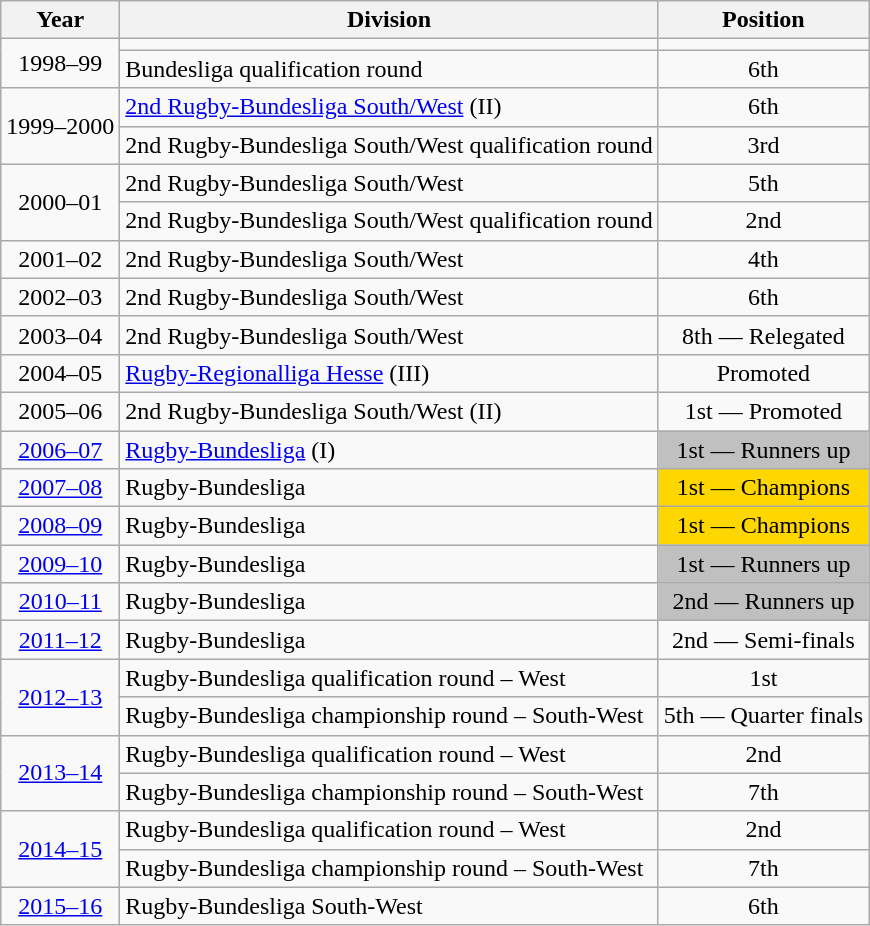<table class="wikitable" style="text-align:center;">
<tr>
<th>Year</th>
<th>Division</th>
<th>Position</th>
</tr>
<tr>
<td rowspan=2>1998–99</td>
<td align="left"></td>
<td></td>
</tr>
<tr>
<td align="left">Bundesliga qualification round</td>
<td>6th</td>
</tr>
<tr>
<td rowspan=2>1999–2000</td>
<td align="left"><a href='#'>2nd Rugby-Bundesliga South/West</a> (II)</td>
<td>6th</td>
</tr>
<tr>
<td align="left">2nd Rugby-Bundesliga South/West qualification round</td>
<td>3rd</td>
</tr>
<tr>
<td rowspan=2>2000–01</td>
<td align="left">2nd Rugby-Bundesliga South/West</td>
<td>5th</td>
</tr>
<tr>
<td align="left">2nd Rugby-Bundesliga South/West qualification round</td>
<td>2nd</td>
</tr>
<tr>
<td>2001–02</td>
<td align="left">2nd Rugby-Bundesliga South/West</td>
<td>4th</td>
</tr>
<tr>
<td>2002–03</td>
<td align="left">2nd Rugby-Bundesliga South/West</td>
<td>6th</td>
</tr>
<tr>
<td>2003–04</td>
<td align="left">2nd Rugby-Bundesliga South/West</td>
<td>8th — Relegated</td>
</tr>
<tr>
<td>2004–05</td>
<td align="left"><a href='#'>Rugby-Regionalliga Hesse</a> (III)</td>
<td>Promoted</td>
</tr>
<tr>
<td>2005–06</td>
<td align="left">2nd Rugby-Bundesliga South/West (II)</td>
<td>1st — Promoted</td>
</tr>
<tr>
<td><a href='#'>2006–07</a></td>
<td align="left"><a href='#'>Rugby-Bundesliga</a> (I)</td>
<td bgcolor=silver>1st — Runners up</td>
</tr>
<tr>
<td><a href='#'>2007–08</a></td>
<td align="left">Rugby-Bundesliga</td>
<td bgcolor="#FFD700">1st — Champions</td>
</tr>
<tr>
<td><a href='#'>2008–09</a></td>
<td align="left">Rugby-Bundesliga</td>
<td bgcolor="#FFD700">1st — Champions</td>
</tr>
<tr>
<td><a href='#'>2009–10</a></td>
<td align="left">Rugby-Bundesliga</td>
<td bgcolor=silver>1st — Runners up</td>
</tr>
<tr>
<td><a href='#'>2010–11</a></td>
<td align="left">Rugby-Bundesliga</td>
<td bgcolor=silver>2nd — Runners up</td>
</tr>
<tr>
<td><a href='#'>2011–12</a></td>
<td align="left">Rugby-Bundesliga</td>
<td>2nd — Semi-finals</td>
</tr>
<tr>
<td rowspan=2><a href='#'>2012–13</a></td>
<td align="left">Rugby-Bundesliga qualification round – West</td>
<td>1st</td>
</tr>
<tr>
<td align="left">Rugby-Bundesliga championship round – South-West</td>
<td>5th — Quarter finals</td>
</tr>
<tr>
<td rowspan=2><a href='#'>2013–14</a></td>
<td align="left">Rugby-Bundesliga qualification round – West</td>
<td>2nd</td>
</tr>
<tr>
<td align="left">Rugby-Bundesliga championship round – South-West</td>
<td>7th</td>
</tr>
<tr>
<td rowspan=2><a href='#'>2014–15</a></td>
<td align="left">Rugby-Bundesliga qualification round – West</td>
<td>2nd</td>
</tr>
<tr>
<td align="left">Rugby-Bundesliga championship round – South-West</td>
<td>7th</td>
</tr>
<tr>
<td><a href='#'>2015–16</a></td>
<td align="left">Rugby-Bundesliga South-West</td>
<td>6th</td>
</tr>
</table>
